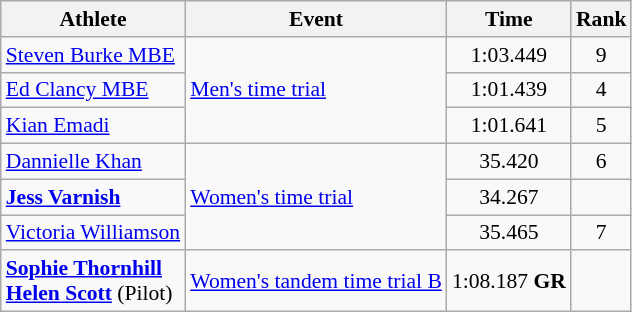<table class="wikitable" style="font-size:90%;">
<tr>
<th>Athlete</th>
<th>Event</th>
<th>Time</th>
<th>Rank</th>
</tr>
<tr align=center>
<td align=left><a href='#'>Steven Burke MBE</a></td>
<td style="text-align:left;" rowspan="3"><a href='#'>Men's time trial</a></td>
<td>1:03.449</td>
<td>9</td>
</tr>
<tr align=center>
<td align=left><a href='#'>Ed Clancy MBE</a></td>
<td>1:01.439</td>
<td>4</td>
</tr>
<tr align=center>
<td align=left><a href='#'>Kian Emadi</a></td>
<td>1:01.641</td>
<td>5</td>
</tr>
<tr align=center>
<td align=left><a href='#'>Dannielle Khan</a></td>
<td style="text-align:left;" rowspan="3"><a href='#'>Women's time trial</a></td>
<td>35.420</td>
<td>6</td>
</tr>
<tr align=center>
<td align=left><strong><a href='#'>Jess Varnish</a></strong></td>
<td>34.267</td>
<td></td>
</tr>
<tr align=center>
<td align=left><a href='#'>Victoria Williamson</a></td>
<td>35.465</td>
<td>7</td>
</tr>
<tr align=center>
<td align=left><strong><a href='#'>Sophie Thornhill</a><br><a href='#'>Helen Scott</a></strong> (Pilot)</td>
<td align=left><a href='#'>Women's tandem time trial B</a></td>
<td>1:08.187 <strong>GR</strong></td>
<td></td>
</tr>
</table>
